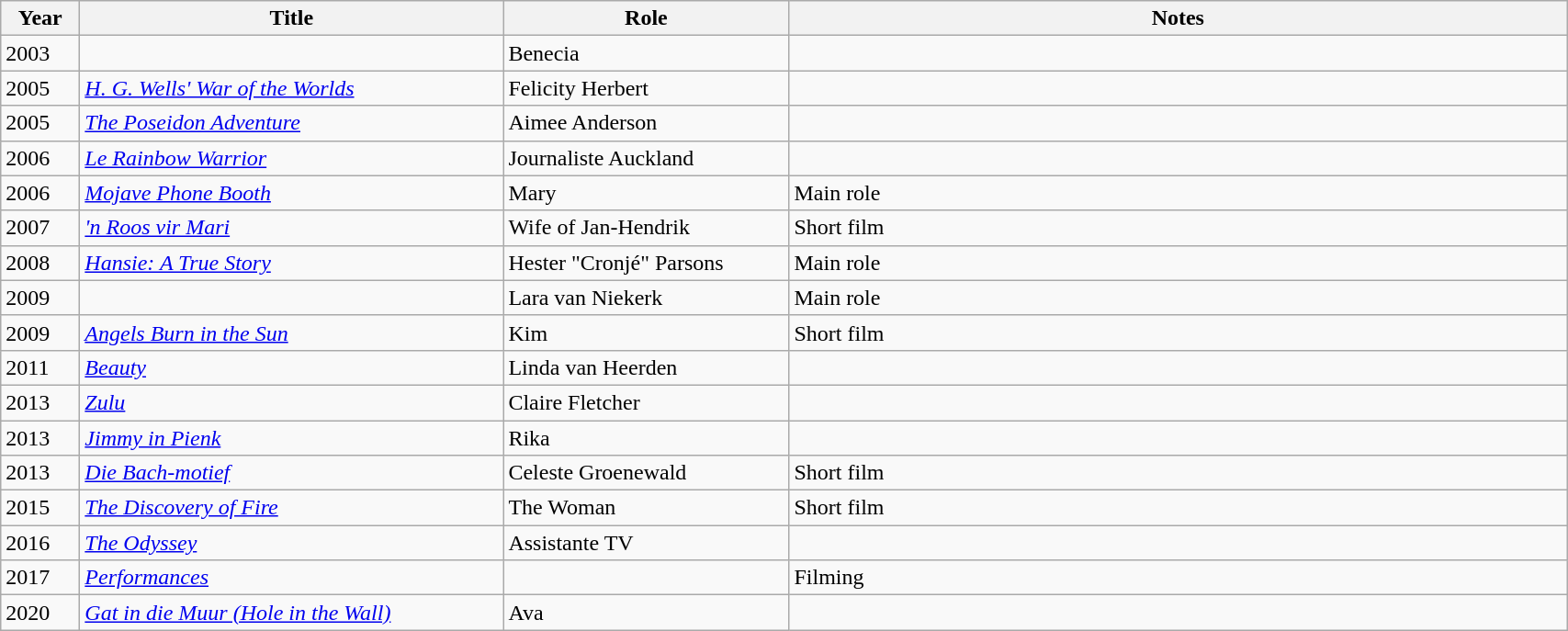<table class="wikitable sortable" width="90%">
<tr>
<th style="width:50px">Year</th>
<th style="width:300px">Title</th>
<th style="width:200px">Role</th>
<th class="unsortable">Notes</th>
</tr>
<tr>
<td>2003</td>
<td><em></em></td>
<td>Benecia</td>
<td></td>
</tr>
<tr>
<td>2005</td>
<td><em><a href='#'>H. G. Wells' War of the Worlds</a></em></td>
<td>Felicity Herbert</td>
<td></td>
</tr>
<tr>
<td>2005</td>
<td><em><a href='#'>The Poseidon Adventure</a></em></td>
<td>Aimee Anderson</td>
<td></td>
</tr>
<tr>
<td>2006</td>
<td><em><a href='#'>Le Rainbow Warrior</a></em></td>
<td>Journaliste Auckland</td>
<td></td>
</tr>
<tr>
<td>2006</td>
<td><em><a href='#'>Mojave Phone Booth</a></em></td>
<td>Mary</td>
<td>Main role</td>
</tr>
<tr>
<td>2007</td>
<td><em><a href='#'>'n Roos vir Mari</a></em></td>
<td>Wife of Jan-Hendrik</td>
<td>Short film</td>
</tr>
<tr>
<td>2008</td>
<td><em><a href='#'>Hansie: A True Story</a></em></td>
<td>Hester "Cronjé" Parsons</td>
<td>Main role</td>
</tr>
<tr>
<td>2009</td>
<td><em></em></td>
<td>Lara van Niekerk</td>
<td>Main role</td>
</tr>
<tr>
<td>2009</td>
<td><em><a href='#'>Angels Burn in the Sun</a></em></td>
<td>Kim</td>
<td>Short film</td>
</tr>
<tr>
<td>2011</td>
<td><em><a href='#'>Beauty</a></em></td>
<td>Linda van Heerden</td>
<td></td>
</tr>
<tr>
<td>2013</td>
<td><em><a href='#'>Zulu</a></em></td>
<td>Claire Fletcher</td>
<td></td>
</tr>
<tr>
<td>2013</td>
<td><em><a href='#'>Jimmy in Pienk</a></em></td>
<td>Rika</td>
<td></td>
</tr>
<tr>
<td>2013</td>
<td><em><a href='#'>Die Bach-motief</a></em></td>
<td>Celeste Groenewald</td>
<td>Short film</td>
</tr>
<tr>
<td>2015</td>
<td><em><a href='#'>The Discovery of Fire</a></em></td>
<td>The Woman</td>
<td>Short film</td>
</tr>
<tr>
<td>2016</td>
<td><em><a href='#'>The Odyssey</a></em></td>
<td>Assistante TV</td>
<td></td>
</tr>
<tr>
<td>2017</td>
<td><em><a href='#'>Performances</a></em></td>
<td></td>
<td>Filming</td>
</tr>
<tr>
<td>2020</td>
<td><em><a href='#'>Gat in die Muur (Hole in the Wall)</a></em></td>
<td>Ava</td>
<td></td>
</tr>
</table>
